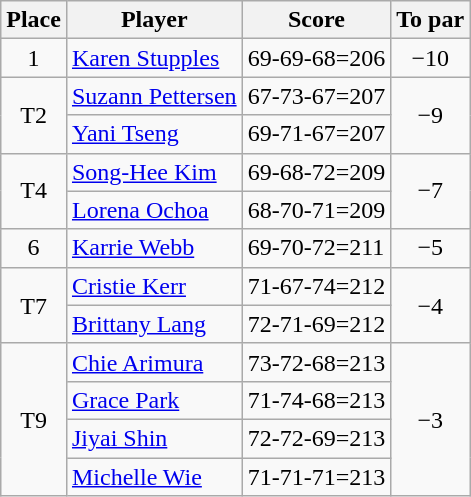<table class="wikitable">
<tr>
<th>Place</th>
<th>Player</th>
<th>Score</th>
<th>To par</th>
</tr>
<tr>
<td align=center>1</td>
<td> <a href='#'>Karen Stupples</a></td>
<td>69-69-68=206</td>
<td align=center>−10</td>
</tr>
<tr>
<td rowspan=2 align=center>T2</td>
<td> <a href='#'>Suzann Pettersen</a></td>
<td>67-73-67=207</td>
<td rowspan=2 align=center>−9</td>
</tr>
<tr>
<td> <a href='#'>Yani Tseng</a></td>
<td>69-71-67=207</td>
</tr>
<tr>
<td rowspan=2 align=center>T4</td>
<td> <a href='#'>Song-Hee Kim</a></td>
<td>69-68-72=209</td>
<td rowspan=2 align=center>−7</td>
</tr>
<tr>
<td> <a href='#'>Lorena Ochoa</a></td>
<td>68-70-71=209</td>
</tr>
<tr>
<td align=center>6</td>
<td> <a href='#'>Karrie Webb</a></td>
<td>69-70-72=211</td>
<td align=center>−5</td>
</tr>
<tr>
<td rowspan=2 align=center>T7</td>
<td> <a href='#'>Cristie Kerr</a></td>
<td>71-67-74=212</td>
<td rowspan=2 align=center>−4</td>
</tr>
<tr>
<td> <a href='#'>Brittany Lang</a></td>
<td>72-71-69=212</td>
</tr>
<tr>
<td rowspan=4 align=center>T9</td>
<td> <a href='#'>Chie Arimura</a></td>
<td>73-72-68=213</td>
<td rowspan=4 align=center>−3</td>
</tr>
<tr>
<td> <a href='#'>Grace Park</a></td>
<td>71-74-68=213</td>
</tr>
<tr>
<td> <a href='#'>Jiyai Shin</a></td>
<td>72-72-69=213</td>
</tr>
<tr>
<td> <a href='#'>Michelle Wie</a></td>
<td>71-71-71=213</td>
</tr>
</table>
